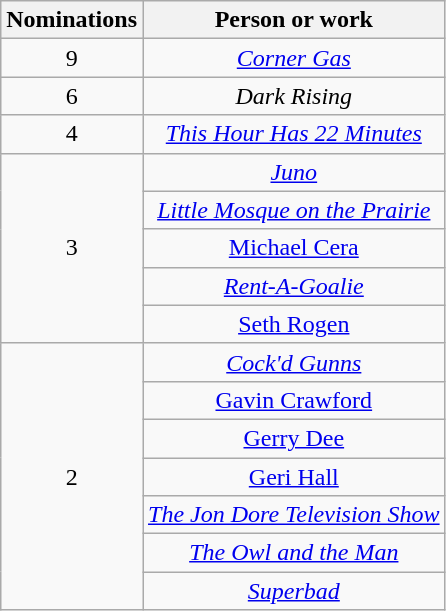<table class="wikitable sortable" style="text-align:center">
<tr>
<th scope="col" style="width:55px;">Nominations</th>
<th scope="col" style="text-align:center;">Person or work</th>
</tr>
<tr>
<td style="text-align:center">9</td>
<td><em><a href='#'>Corner Gas</a></em></td>
</tr>
<tr>
<td style="text-align:center">6</td>
<td><em>Dark Rising</em></td>
</tr>
<tr>
<td style="text-align:center">4</td>
<td><em><a href='#'>This Hour Has 22 Minutes</a></em></td>
</tr>
<tr>
<td rowspan=5 style="text-align:center">3</td>
<td><em><a href='#'>Juno</a></em></td>
</tr>
<tr>
<td><em><a href='#'>Little Mosque on the Prairie</a></em></td>
</tr>
<tr>
<td><a href='#'>Michael Cera</a></td>
</tr>
<tr>
<td><em><a href='#'>Rent-A-Goalie</a></em></td>
</tr>
<tr>
<td><a href='#'>Seth Rogen</a></td>
</tr>
<tr>
<td rowspan=7 style="text-align:center">2</td>
<td><em><a href='#'>Cock'd Gunns</a></em></td>
</tr>
<tr>
<td><a href='#'>Gavin Crawford</a></td>
</tr>
<tr>
<td><a href='#'>Gerry Dee</a></td>
</tr>
<tr>
<td><a href='#'>Geri Hall</a></td>
</tr>
<tr>
<td><em><a href='#'>The Jon Dore Television Show</a></em></td>
</tr>
<tr>
<td><em><a href='#'>The Owl and the Man</a></em></td>
</tr>
<tr>
<td><em><a href='#'>Superbad</a></em></td>
</tr>
</table>
